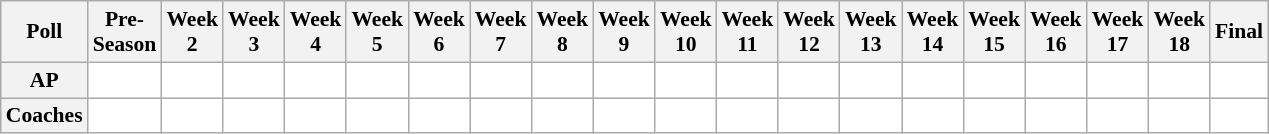<table class="wikitable" style="white-space:nowrap;font-size:90%">
<tr>
<th>Poll</th>
<th>Pre-<br>Season</th>
<th>Week<br>2</th>
<th>Week<br>3</th>
<th>Week<br>4</th>
<th>Week<br>5</th>
<th>Week<br>6</th>
<th>Week<br>7</th>
<th>Week<br>8</th>
<th>Week<br>9</th>
<th>Week<br>10</th>
<th>Week<br>11</th>
<th>Week<br>12</th>
<th>Week<br>13</th>
<th>Week<br>14</th>
<th>Week<br>15</th>
<th>Week<br>16</th>
<th>Week<br>17</th>
<th>Week<br>18</th>
<th>Final</th>
</tr>
<tr style="text-align:center;">
<th>AP</th>
<td style="background:#FFF;"></td>
<td style="background:#FFF;"></td>
<td style="background:#FFF;"></td>
<td style="background:#FFF;"></td>
<td style="background:#FFF;"></td>
<td style="background:#FFF;"></td>
<td style="background:#FFF;"></td>
<td style="background:#FFF;"></td>
<td style="background:#FFF;"></td>
<td style="background:#FFF;"></td>
<td style="background:#FFF;"></td>
<td style="background:#FFF;"></td>
<td style="background:#FFF;"></td>
<td style="background:#FFF;"></td>
<td style="background:#FFF;"></td>
<td style="background:#FFF;"></td>
<td style="background:#FFF;"></td>
<td style="background:#FFF;"></td>
<td style="background:#FFF;"></td>
</tr>
<tr style="text-align:center;">
<th>Coaches</th>
<td style="background:#FFF;"></td>
<td style="background:#FFF;"></td>
<td style="background:#FFF;"></td>
<td style="background:#FFF;"></td>
<td style="background:#FFF;"></td>
<td style="background:#FFF;"></td>
<td style="background:#FFF;"></td>
<td style="background:#FFF;"></td>
<td style="background:#FFF;"></td>
<td style="background:#FFF;"></td>
<td style="background:#FFF;"></td>
<td style="background:#FFF;"></td>
<td style="background:#FFF;"></td>
<td style="background:#FFF;"></td>
<td style="background:#FFF;"></td>
<td style="background:#FFF;"></td>
<td style="background:#FFF;"></td>
<td style="background:#FFF;"></td>
<td style="background:#FFF;"></td>
</tr>
</table>
